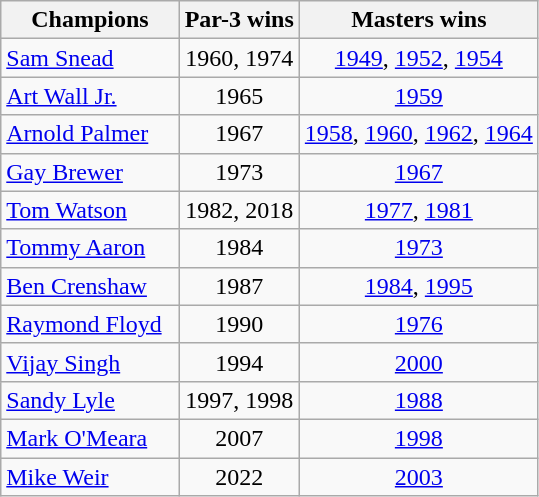<table class=wikitable style="text-align:center">
<tr>
<th scope="col">Champions</th>
<th scope="col">Par-3 wins</th>
<th scope="col">Masters wins</th>
</tr>
<tr>
<td align=left><a href='#'>Sam Snead</a></td>
<td>1960, 1974</td>
<td><a href='#'>1949</a>, <a href='#'>1952</a>, <a href='#'>1954</a></td>
</tr>
<tr>
<td align=left><a href='#'>Art Wall Jr.</a></td>
<td>1965</td>
<td><a href='#'>1959</a></td>
</tr>
<tr>
<td align=left><a href='#'>Arnold Palmer</a></td>
<td>1967</td>
<td><a href='#'>1958</a>, <a href='#'>1960</a>, <a href='#'>1962</a>, <a href='#'>1964</a></td>
</tr>
<tr>
<td align=left><a href='#'>Gay Brewer</a></td>
<td>1973</td>
<td><a href='#'>1967</a></td>
</tr>
<tr>
<td align=left><a href='#'>Tom Watson</a></td>
<td>1982, 2018</td>
<td><a href='#'>1977</a>, <a href='#'>1981</a></td>
</tr>
<tr>
<td align=left><a href='#'>Tommy Aaron</a></td>
<td>1984</td>
<td><a href='#'>1973</a></td>
</tr>
<tr>
<td align=left><a href='#'>Ben Crenshaw</a></td>
<td>1987</td>
<td><a href='#'>1984</a>, <a href='#'>1995</a></td>
</tr>
<tr>
<td align=left><a href='#'>Raymond Floyd</a>  </td>
<td>1990</td>
<td><a href='#'>1976</a></td>
</tr>
<tr>
<td align=left><a href='#'>Vijay Singh</a></td>
<td>1994</td>
<td><a href='#'>2000</a></td>
</tr>
<tr>
<td align=left><a href='#'>Sandy Lyle</a></td>
<td>1997, 1998</td>
<td><a href='#'>1988</a></td>
</tr>
<tr>
<td align=left><a href='#'>Mark O'Meara</a></td>
<td>2007</td>
<td><a href='#'>1998</a></td>
</tr>
<tr>
<td align=left><a href='#'>Mike Weir</a></td>
<td>2022</td>
<td><a href='#'>2003</a></td>
</tr>
</table>
